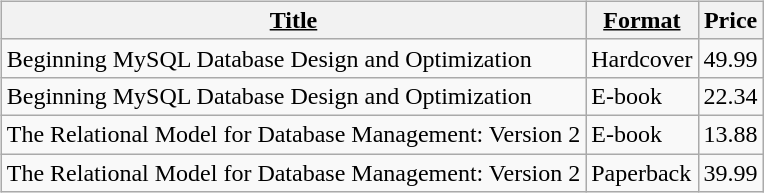<table>
<tr>
<td><br><table class="wikitable">
<tr>
<th><u>Title</u></th>
<th><u>Format</u></th>
<th>Price</th>
</tr>
<tr>
<td>Beginning MySQL Database Design and Optimization</td>
<td>Hardcover</td>
<td>49.99</td>
</tr>
<tr>
<td>Beginning MySQL Database Design and Optimization</td>
<td>E-book</td>
<td>22.34</td>
</tr>
<tr>
<td>The Relational Model for Database Management: Version 2</td>
<td>E-book</td>
<td>13.88</td>
</tr>
<tr>
<td>The Relational Model for Database Management: Version 2</td>
<td>Paperback</td>
<td>39.99</td>
</tr>
</table>
</td>
</tr>
</table>
